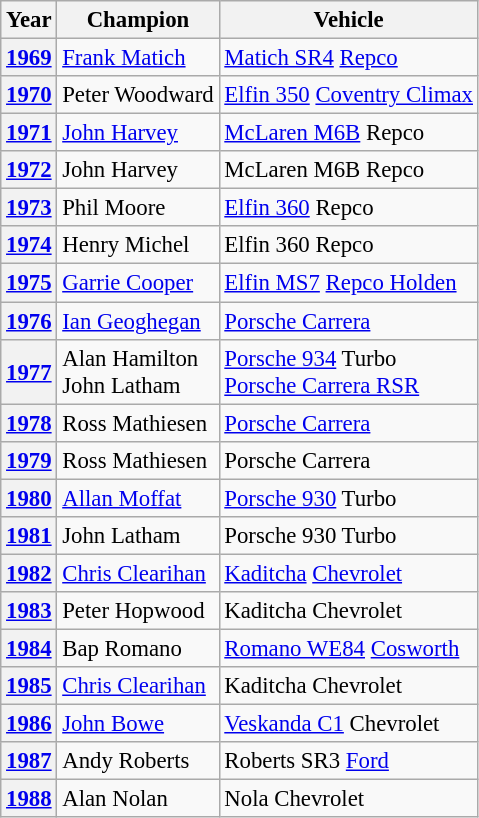<table class="wikitable" style="font-size: 95%;">
<tr>
<th>Year</th>
<th>Champion</th>
<th>Vehicle</th>
</tr>
<tr>
<th><a href='#'>1969</a></th>
<td><a href='#'>Frank Matich</a></td>
<td><a href='#'>Matich SR4</a> <a href='#'>Repco</a></td>
</tr>
<tr>
<th><a href='#'>1970</a></th>
<td>Peter Woodward</td>
<td><a href='#'>Elfin 350</a> <a href='#'>Coventry Climax</a></td>
</tr>
<tr>
<th><a href='#'>1971</a></th>
<td><a href='#'>John Harvey</a></td>
<td><a href='#'>McLaren M6B</a> Repco</td>
</tr>
<tr>
<th><a href='#'>1972</a></th>
<td>John Harvey</td>
<td>McLaren M6B Repco</td>
</tr>
<tr>
<th><a href='#'>1973</a></th>
<td>Phil Moore</td>
<td><a href='#'>Elfin 360</a> Repco</td>
</tr>
<tr>
<th><a href='#'>1974</a></th>
<td>Henry Michel</td>
<td>Elfin 360 Repco</td>
</tr>
<tr>
<th><a href='#'>1975</a></th>
<td><a href='#'>Garrie Cooper</a></td>
<td><a href='#'>Elfin MS7</a> <a href='#'>Repco Holden</a></td>
</tr>
<tr>
<th><a href='#'>1976</a></th>
<td><a href='#'>Ian Geoghegan</a></td>
<td><a href='#'>Porsche Carrera</a></td>
</tr>
<tr>
<th><a href='#'>1977</a></th>
<td>Alan Hamilton <br>John Latham</td>
<td><a href='#'>Porsche 934</a> Turbo<br><a href='#'>Porsche Carrera RSR</a></td>
</tr>
<tr>
<th><a href='#'>1978</a></th>
<td>Ross Mathiesen</td>
<td><a href='#'>Porsche Carrera</a></td>
</tr>
<tr>
<th><a href='#'>1979</a></th>
<td>Ross Mathiesen</td>
<td>Porsche Carrera</td>
</tr>
<tr>
<th><a href='#'>1980</a></th>
<td><a href='#'>Allan Moffat</a></td>
<td><a href='#'>Porsche 930</a> Turbo</td>
</tr>
<tr>
<th><a href='#'>1981</a></th>
<td>John Latham</td>
<td>Porsche 930 Turbo</td>
</tr>
<tr>
<th><a href='#'>1982</a></th>
<td><a href='#'>Chris Clearihan</a></td>
<td><a href='#'>Kaditcha</a> <a href='#'>Chevrolet</a></td>
</tr>
<tr>
<th><a href='#'>1983</a></th>
<td>Peter Hopwood</td>
<td>Kaditcha Chevrolet</td>
</tr>
<tr>
<th><a href='#'>1984</a></th>
<td>Bap Romano</td>
<td><a href='#'>Romano WE84</a> <a href='#'>Cosworth</a></td>
</tr>
<tr>
<th><a href='#'>1985</a></th>
<td><a href='#'>Chris Clearihan</a></td>
<td>Kaditcha Chevrolet</td>
</tr>
<tr>
<th><a href='#'>1986</a></th>
<td><a href='#'>John Bowe</a></td>
<td><a href='#'>Veskanda C1</a> Chevrolet</td>
</tr>
<tr>
<th><a href='#'>1987</a></th>
<td>Andy Roberts</td>
<td>Roberts SR3 <a href='#'>Ford</a></td>
</tr>
<tr>
<th><a href='#'>1988</a></th>
<td>Alan Nolan</td>
<td>Nola Chevrolet</td>
</tr>
</table>
